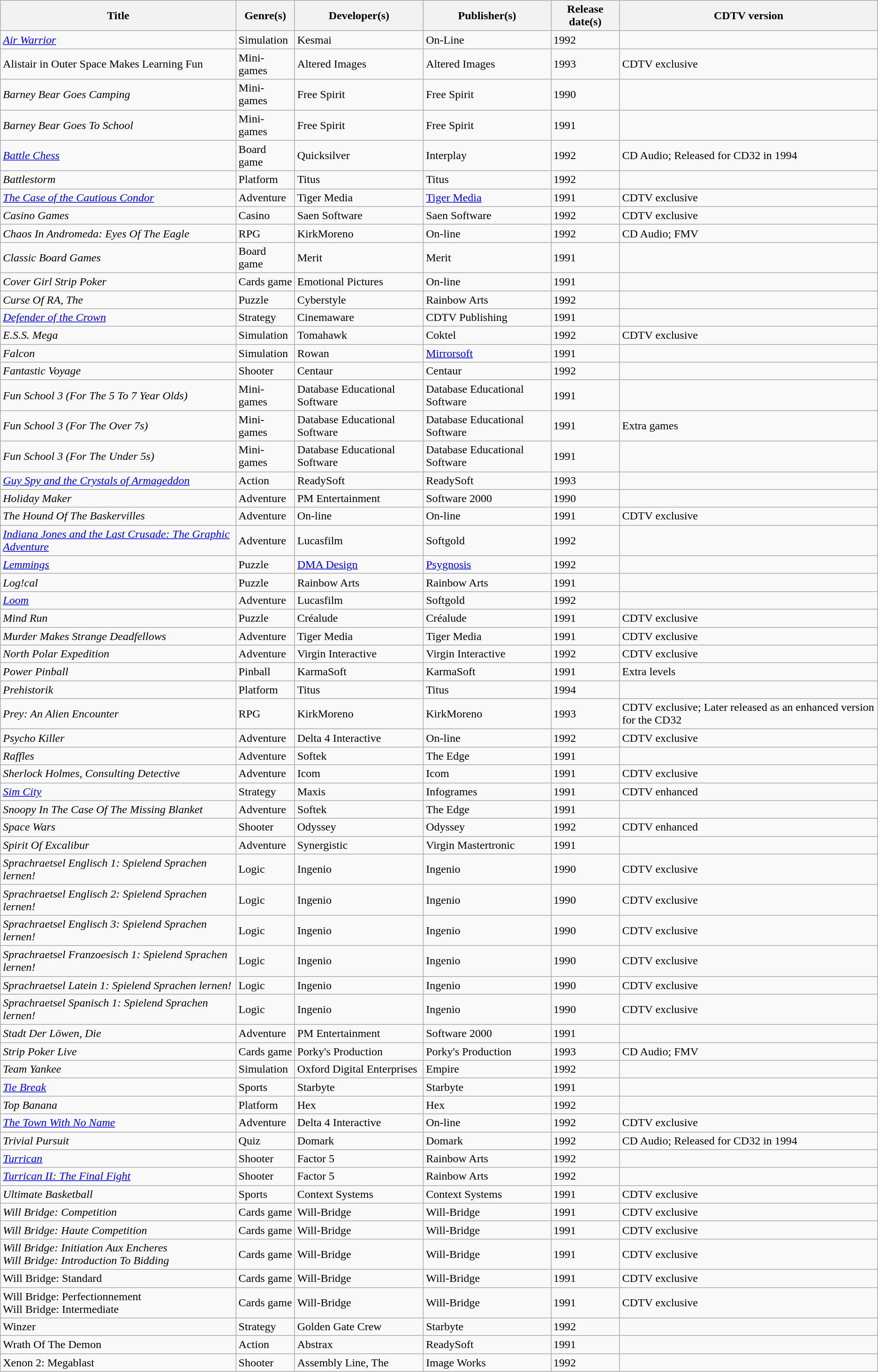<table class="wikitable sortable" id="gamelist" width="auto">
<tr>
<th rowspan="1">Title</th>
<th rowspan="1">Genre(s)</th>
<th rowspan="1">Developer(s)</th>
<th rowspan="1">Publisher(s)</th>
<th rowspan="1">Release date(s)</th>
<th>CDTV version</th>
</tr>
<tr>
<td id="A" style="text-align: left;"><em><a href='#'>Air Warrior</a></em></td>
<td>Simulation</td>
<td>Kesmai</td>
<td>On-Line</td>
<td>1992</td>
<td></td>
</tr>
<tr>
<td>Alistair in Outer Space Makes Learning Fun</td>
<td>Mini-games</td>
<td>Altered Images</td>
<td>Altered Images</td>
<td>1993</td>
<td>CDTV exclusive</td>
</tr>
<tr>
<td id="B" style="text-align: left;"><em>Barney Bear Goes Camping</em></td>
<td>Mini-games</td>
<td>Free Spirit</td>
<td>Free Spirit</td>
<td>1990</td>
<td></td>
</tr>
<tr>
<td><em>Barney Bear Goes To School</em></td>
<td>Mini-games</td>
<td>Free Spirit</td>
<td>Free Spirit</td>
<td>1991</td>
<td></td>
</tr>
<tr>
<td><em><a href='#'>Battle Chess</a></em></td>
<td>Board game</td>
<td>Quicksilver</td>
<td>Interplay</td>
<td>1992</td>
<td>CD Audio; Released for CD32 in 1994</td>
</tr>
<tr>
<td><em>Battlestorm</em></td>
<td>Platform</td>
<td>Titus</td>
<td>Titus</td>
<td>1992</td>
<td></td>
</tr>
<tr>
<td id="C" style="text-align: left;"><em><a href='#'>The Case of the Cautious Condor</a></em></td>
<td>Adventure</td>
<td>Tiger Media</td>
<td><a href='#'>Tiger Media</a></td>
<td>1991</td>
<td>CDTV exclusive</td>
</tr>
<tr>
<td><em>Casino Games</em></td>
<td>Casino</td>
<td>Saen Software</td>
<td>Saen Software</td>
<td>1992</td>
<td>CDTV exclusive</td>
</tr>
<tr>
<td><em>Chaos In Andromeda: Eyes Of The Eagle</em></td>
<td>RPG</td>
<td>KirkMoreno</td>
<td>On-line</td>
<td>1992</td>
<td>CD Audio; FMV</td>
</tr>
<tr>
<td><em>Classic Board Games</em></td>
<td>Board game</td>
<td>Merit</td>
<td>Merit</td>
<td>1991</td>
<td></td>
</tr>
<tr>
<td><em>Cover Girl Strip Poker</em></td>
<td>Cards game</td>
<td>Emotional Pictures</td>
<td>On-line</td>
<td>1991</td>
<td></td>
</tr>
<tr>
<td><em>Curse Of RA, The</em></td>
<td>Puzzle</td>
<td>Cyberstyle</td>
<td>Rainbow Arts</td>
<td>1992</td>
<td></td>
</tr>
<tr>
<td id="D" style="text-align: left;"><em><a href='#'>Defender of the Crown</a></em></td>
<td>Strategy</td>
<td>Cinemaware</td>
<td>CDTV Publishing</td>
<td>1991</td>
<td></td>
</tr>
<tr>
<td id="E" style="text-align: left;"><em>E.S.S. Mega</em></td>
<td>Simulation</td>
<td>Tomahawk</td>
<td>Coktel</td>
<td>1992</td>
<td>CDTV exclusive</td>
</tr>
<tr>
<td id="F" style="text-align: left;"><em>Falcon</em></td>
<td>Simulation</td>
<td>Rowan</td>
<td><a href='#'>Mirrorsoft</a></td>
<td>1991</td>
<td></td>
</tr>
<tr>
<td><em>Fantastic Voyage</em></td>
<td>Shooter</td>
<td>Centaur</td>
<td>Centaur</td>
<td>1992</td>
<td></td>
</tr>
<tr>
<td><em>Fun School 3 (For The 5 To 7 Year Olds)</em></td>
<td>Mini-games</td>
<td>Database Educational Software</td>
<td>Database Educational Software</td>
<td>1991</td>
<td></td>
</tr>
<tr>
<td><em>Fun School 3 (For The Over 7s)</em></td>
<td>Mini-games</td>
<td>Database Educational Software</td>
<td>Database Educational Software</td>
<td>1991</td>
<td>Extra games</td>
</tr>
<tr>
<td><em>Fun School 3 (For The Under 5s)</em></td>
<td>Mini-games</td>
<td>Database Educational Software</td>
<td>Database Educational Software</td>
<td>1991</td>
<td></td>
</tr>
<tr>
<td id="G" style="text-align: left;"><em><a href='#'>Guy Spy and the Crystals of Armageddon</a></em></td>
<td>Action</td>
<td>ReadySoft</td>
<td>ReadySoft</td>
<td>1993</td>
<td></td>
</tr>
<tr>
<td id="H" style="text-align: left;"><em>Holiday Maker</em></td>
<td>Adventure</td>
<td>PM Entertainment</td>
<td>Software 2000</td>
<td>1990</td>
<td></td>
</tr>
<tr>
<td><em>The Hound Of The Baskervilles</em></td>
<td>Adventure</td>
<td>On-line</td>
<td>On-line</td>
<td>1991</td>
<td>CDTV exclusive</td>
</tr>
<tr>
<td id="I" style="text-align: left;"><em><a href='#'>Indiana Jones and the Last Crusade: The Graphic Adventure</a></em></td>
<td>Adventure</td>
<td>Lucasfilm</td>
<td>Softgold</td>
<td>1992</td>
<td></td>
</tr>
<tr>
<td id="L" style="text-align: left;"><em><a href='#'>Lemmings</a></em></td>
<td>Puzzle</td>
<td><a href='#'>DMA Design</a></td>
<td><a href='#'>Psygnosis</a></td>
<td>1992</td>
<td></td>
</tr>
<tr>
<td><em>Log!cal</em></td>
<td>Puzzle</td>
<td>Rainbow Arts</td>
<td>Rainbow Arts</td>
<td>1991</td>
<td></td>
</tr>
<tr>
<td><em><a href='#'>Loom</a></em></td>
<td>Adventure</td>
<td>Lucasfilm</td>
<td>Softgold</td>
<td>1992</td>
<td></td>
</tr>
<tr>
<td id="M" style="text-align: left;"><em>Mind Run</em></td>
<td>Puzzle</td>
<td>Créalude</td>
<td>Créalude</td>
<td>1991</td>
<td>CDTV exclusive</td>
</tr>
<tr>
<td><em>Murder Makes Strange Deadfellows</em></td>
<td>Adventure</td>
<td>Tiger Media</td>
<td>Tiger Media</td>
<td>1991</td>
<td>CDTV exclusive</td>
</tr>
<tr>
<td id="N" style="text-align: left;"><em>North Polar Expedition</em></td>
<td>Adventure</td>
<td>Virgin Interactive</td>
<td>Virgin Interactive</td>
<td>1992</td>
<td>CDTV exclusive</td>
</tr>
<tr>
<td id="P" style="text-align: left;"><em>Power Pinball</em></td>
<td>Pinball</td>
<td>KarmaSoft</td>
<td>KarmaSoft</td>
<td>1991</td>
<td>Extra levels</td>
</tr>
<tr>
<td><em>Prehistorik</em></td>
<td>Platform</td>
<td>Titus</td>
<td>Titus</td>
<td>1994</td>
<td></td>
</tr>
<tr>
<td><em>Prey: An Alien Encounter</em></td>
<td>RPG</td>
<td>KirkMoreno</td>
<td>KirkMoreno</td>
<td>1993</td>
<td>CDTV exclusive; Later released as an enhanced version for the CD32</td>
</tr>
<tr>
<td><em>Psycho Killer</em></td>
<td>Adventure</td>
<td>Delta 4 Interactive</td>
<td>On-line</td>
<td>1992</td>
<td>CDTV exclusive</td>
</tr>
<tr>
<td id="R" style="text-align: left;"><em>Raffles</em></td>
<td>Adventure</td>
<td>Softek</td>
<td>The Edge</td>
<td>1991</td>
<td></td>
</tr>
<tr>
<td id="S" style="text-align: left;"><em>Sherlock Holmes, Consulting Detective</em></td>
<td>Adventure</td>
<td>Icom</td>
<td>Icom</td>
<td>1991</td>
<td>CDTV exclusive</td>
</tr>
<tr>
<td><em><a href='#'>Sim City</a></em></td>
<td>Strategy</td>
<td>Maxis</td>
<td>Infogrames</td>
<td>1991</td>
<td>CDTV enhanced</td>
</tr>
<tr>
<td><em>Snoopy In The Case Of The Missing Blanket</em></td>
<td>Adventure</td>
<td>Softek</td>
<td>The Edge</td>
<td>1991</td>
<td></td>
</tr>
<tr>
<td><em>Space Wars</em></td>
<td>Shooter</td>
<td>Odyssey</td>
<td>Odyssey</td>
<td>1992</td>
<td>CDTV enhanced</td>
</tr>
<tr>
<td><em>Spirit Of Excalibur</em></td>
<td>Adventure</td>
<td>Synergistic</td>
<td>Virgin Mastertronic</td>
<td>1991</td>
<td></td>
</tr>
<tr>
<td><em>Sprachraetsel Englisch 1: Spielend Sprachen lernen!</em></td>
<td>Logic</td>
<td>Ingenio</td>
<td>Ingenio</td>
<td>1990</td>
<td>CDTV exclusive</td>
</tr>
<tr>
<td><em>Sprachraetsel Englisch 2: Spielend Sprachen lernen!</em></td>
<td>Logic</td>
<td>Ingenio</td>
<td>Ingenio</td>
<td>1990</td>
<td>CDTV exclusive</td>
</tr>
<tr>
<td><em>Sprachraetsel Englisch 3: Spielend Sprachen lernen!</em></td>
<td>Logic</td>
<td>Ingenio</td>
<td>Ingenio</td>
<td>1990</td>
<td>CDTV exclusive</td>
</tr>
<tr>
<td><em>Sprachraetsel Franzoesisch 1: Spielend Sprachen lernen!</em></td>
<td>Logic</td>
<td>Ingenio</td>
<td>Ingenio</td>
<td>1990</td>
<td>CDTV exclusive</td>
</tr>
<tr>
<td><em>Sprachraetsel Latein 1: Spielend Sprachen lernen!</em></td>
<td>Logic</td>
<td>Ingenio</td>
<td>Ingenio</td>
<td>1990</td>
<td>CDTV exclusive</td>
</tr>
<tr>
<td><em>Sprachraetsel Spanisch 1: Spielend Sprachen lernen!</em></td>
<td>Logic</td>
<td>Ingenio</td>
<td>Ingenio</td>
<td>1990</td>
<td>CDTV exclusive</td>
</tr>
<tr>
<td><em>Stadt Der Löwen, Die</em></td>
<td>Adventure</td>
<td>PM Entertainment</td>
<td>Software 2000</td>
<td>1991</td>
<td></td>
</tr>
<tr>
<td><em>Strip Poker Live</em></td>
<td>Cards game</td>
<td>Porky's Production</td>
<td>Porky's Production</td>
<td>1993</td>
<td>CD Audio; FMV</td>
</tr>
<tr>
<td id="T" style="text-align: left;"><em>Team Yankee</em></td>
<td>Simulation</td>
<td>Oxford Digital Enterprises</td>
<td>Empire</td>
<td>1992</td>
<td></td>
</tr>
<tr>
<td><em><a href='#'>Tie Break</a></em></td>
<td>Sports</td>
<td>Starbyte</td>
<td>Starbyte</td>
<td>1991</td>
<td></td>
</tr>
<tr>
<td><em>Top Banana</em></td>
<td>Platform</td>
<td>Hex</td>
<td>Hex</td>
<td>1992</td>
<td></td>
</tr>
<tr>
<td><em><a href='#'>The Town With No Name</a></em></td>
<td>Adventure</td>
<td>Delta 4 Interactive</td>
<td>On-line</td>
<td>1992</td>
<td>CDTV exclusive</td>
</tr>
<tr>
<td><em>Trivial Pursuit</em></td>
<td>Quiz</td>
<td>Domark</td>
<td>Domark</td>
<td>1992</td>
<td>CD Audio; Released for CD32 in 1994</td>
</tr>
<tr>
<td><em><a href='#'>Turrican</a></em></td>
<td>Shooter</td>
<td>Factor 5</td>
<td>Rainbow Arts</td>
<td>1992</td>
<td></td>
</tr>
<tr>
<td><em><a href='#'>Turrican II: The Final Fight</a></em></td>
<td>Shooter</td>
<td>Factor 5</td>
<td>Rainbow Arts</td>
<td>1992</td>
<td></td>
</tr>
<tr>
<td id="U" style="text-align: left;"><em>Ultimate Basketball</em></td>
<td>Sports</td>
<td>Context Systems</td>
<td>Context Systems</td>
<td>1991</td>
<td>CDTV exclusive</td>
</tr>
<tr>
<td id="W" style="text-align: left;"><em>Will Bridge: Competition</em></td>
<td>Cards game</td>
<td>Will-Bridge</td>
<td>Will-Bridge</td>
<td>1991</td>
<td>CDTV exclusive</td>
</tr>
<tr>
<td><em>Will Bridge: Haute Competition</em></td>
<td>Cards game</td>
<td>Will-Bridge</td>
<td>Will-Bridge</td>
<td>1991</td>
<td>CDTV exclusive</td>
</tr>
<tr>
<td><em>Will Bridge: Initiation Aux Encheres</em><br><em>Will Bridge: Introduction To Bidding<br></td>
<td>Cards game</td>
<td>Will-Bridge</td>
<td>Will-Bridge</td>
<td>1991</td>
<td>CDTV exclusive</td>
</tr>
<tr>
<td></em>Will Bridge: Standard<em></td>
<td>Cards game</td>
<td>Will-Bridge</td>
<td>Will-Bridge</td>
<td>1991</td>
<td>CDTV exclusive</td>
</tr>
<tr>
<td></em>Will Bridge: Perfectionnement<em><br></em>Will Bridge: Intermediate<em><br></td>
<td>Cards game</td>
<td>Will-Bridge</td>
<td>Will-Bridge</td>
<td>1991</td>
<td>CDTV exclusive</td>
</tr>
<tr>
<td></em>Winzer<em></td>
<td>Strategy</td>
<td>Golden Gate Crew</td>
<td>Starbyte</td>
<td>1992</td>
<td></td>
</tr>
<tr>
<td></em>Wrath Of The Demon<em></td>
<td>Action</td>
<td>Abstrax</td>
<td>ReadySoft</td>
<td>1991</td>
<td></td>
</tr>
<tr>
<td id="X" style="text-align: left;"></em>Xenon 2: Megablast<em></td>
<td>Shooter</td>
<td>Assembly Line, The</td>
<td>Image Works</td>
<td>1992</td>
</tr>
</table>
